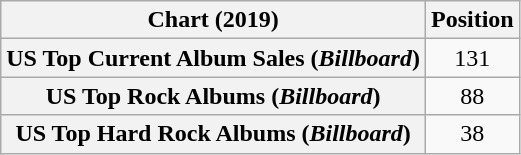<table class="wikitable sortable plainrowheaders" style="text-align:center">
<tr>
<th scope="col">Chart (2019)</th>
<th scope="col">Position</th>
</tr>
<tr>
<th scope="row">US Top Current Album Sales (<em>Billboard</em>)</th>
<td>131</td>
</tr>
<tr>
<th scope="row">US Top Rock Albums (<em>Billboard</em>)</th>
<td>88</td>
</tr>
<tr>
<th scope="row">US Top Hard Rock Albums (<em>Billboard</em>)</th>
<td>38</td>
</tr>
</table>
